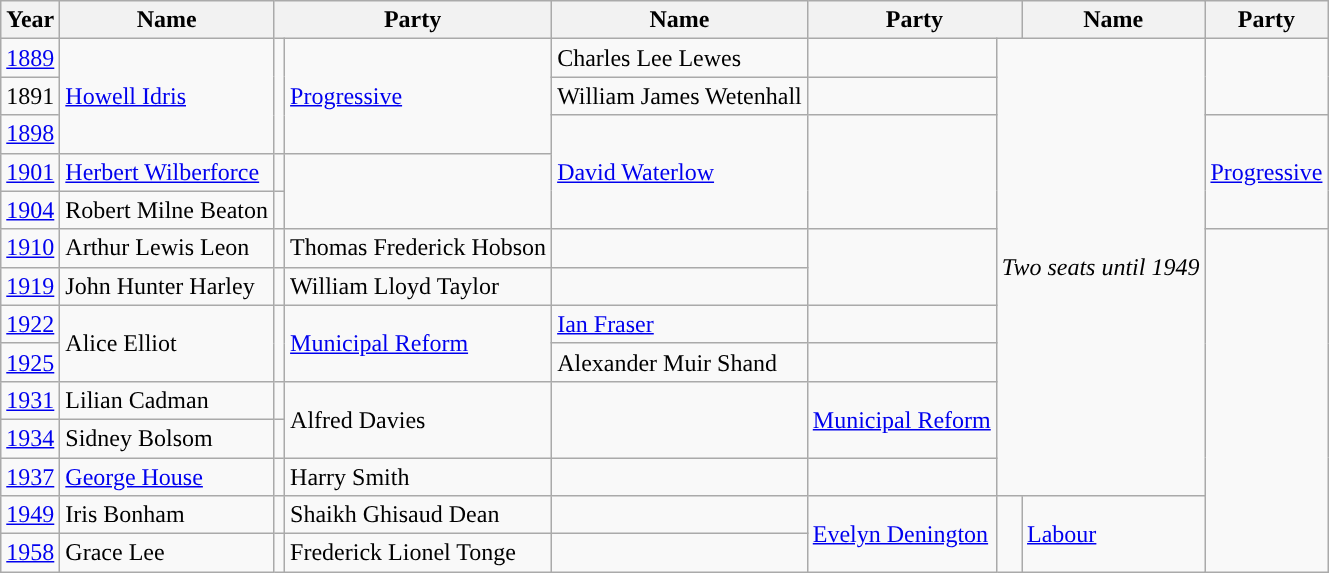<table class="wikitable">
<tr>
<th>Year</th>
<th>Name</th>
<th colspan=2>Party</th>
<th>Name</th>
<th colspan=2>Party</th>
<th>Name</th>
<th colspan=2>Party</th>
</tr>
<tr>
<td><a href='#'>1889</a></td>
<td rowspan=3><a href='#'>Howell Idris</a></td>
<td rowspan=3 style="background-color: "></td>
<td rowspan=3><a href='#'>Progressive</a></td>
<td>Charles Lee Lewes</td>
<td></td>
<td rowspan=12 colspan=3 align="center"><em>Two seats until 1949</em></td>
</tr>
<tr>
<td>1891</td>
<td>William James Wetenhall</td>
<td></td>
</tr>
<tr>
<td><a href='#'>1898</a></td>
<td rowspan=3><a href='#'>David Waterlow</a></td>
<td rowspan=3 style="background-color: "></td>
<td rowspan=3><a href='#'>Progressive</a></td>
</tr>
<tr>
<td><a href='#'>1901</a></td>
<td><a href='#'>Herbert Wilberforce</a></td>
<td></td>
</tr>
<tr>
<td><a href='#'>1904</a></td>
<td>Robert Milne Beaton</td>
<td></td>
</tr>
<tr>
<td><a href='#'>1910</a></td>
<td>Arthur Lewis Leon</td>
<td></td>
<td>Thomas Frederick Hobson</td>
<td></td>
</tr>
<tr>
<td><a href='#'>1919</a></td>
<td>John Hunter Harley</td>
<td></td>
<td>William Lloyd Taylor</td>
<td></td>
</tr>
<tr>
<td><a href='#'>1922</a></td>
<td rowspan=2>Alice Elliot</td>
<td rowspan=2 style="background-color: "></td>
<td rowspan=2><a href='#'>Municipal Reform</a></td>
<td><a href='#'>Ian Fraser</a></td>
<td></td>
</tr>
<tr>
<td><a href='#'>1925</a></td>
<td>Alexander Muir Shand</td>
<td></td>
</tr>
<tr>
<td><a href='#'>1931</a></td>
<td>Lilian Cadman</td>
<td></td>
<td rowspan=2>Alfred Davies</td>
<td rowspan=2 style="background-color: "></td>
<td rowspan=2><a href='#'>Municipal Reform</a></td>
</tr>
<tr>
<td><a href='#'>1934</a></td>
<td>Sidney Bolsom</td>
<td></td>
</tr>
<tr>
<td><a href='#'>1937</a></td>
<td><a href='#'>George House</a></td>
<td></td>
<td>Harry Smith</td>
<td></td>
</tr>
<tr>
<td><a href='#'>1949</a></td>
<td>Iris Bonham</td>
<td></td>
<td>Shaikh Ghisaud Dean</td>
<td></td>
<td rowspan=2><a href='#'>Evelyn Denington</a></td>
<td rowspan=2 style="background-color: "></td>
<td rowspan=2><a href='#'>Labour</a></td>
</tr>
<tr>
<td><a href='#'>1958</a></td>
<td>Grace Lee</td>
<td></td>
<td>Frederick Lionel Tonge</td>
<td></td>
</tr>
</table>
